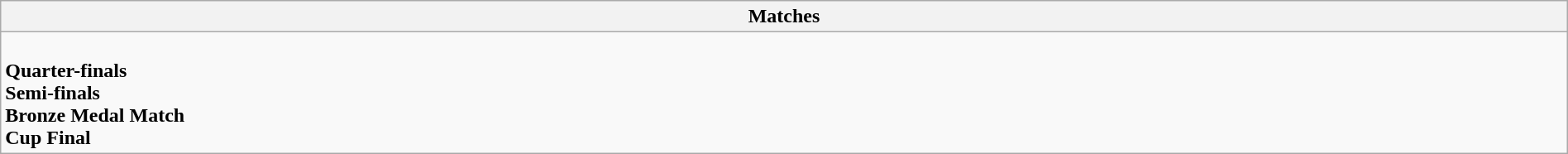<table class="wikitable collapsible collapsed" style="width:100%;">
<tr>
<th>Matches</th>
</tr>
<tr>
<td><br><strong>Quarter-finals</strong>



<br><strong>Semi-finals</strong>

<br><strong>Bronze Medal Match</strong>
<br><strong>Cup Final</strong>
</td>
</tr>
</table>
